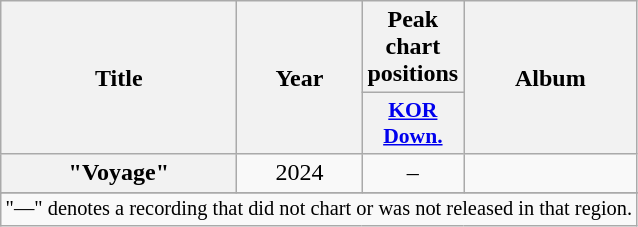<table class="wikitable plainrowheaders" style="text-align:center">
<tr>
<th scope="col" rowspan="2">Title</th>
<th scope="col" rowspan="2">Year</th>
<th scope="col" colspan="1">Peak chart positions</th>
<th scope="col" rowspan="2">Album</th>
</tr>
<tr>
<th scope="col" style="width:3em;font-size:90%;"><a href='#'>KOR<br>Down.</a><br></th>
</tr>
<tr>
<th scope="row">"Voyage"</th>
<td>2024</td>
<td>–</td>
<td></td>
</tr>
<tr>
</tr>
<tr>
<td colspan="4" style="font-size:85%">"—" denotes a recording that did not chart or was not released in that region.</td>
</tr>
</table>
